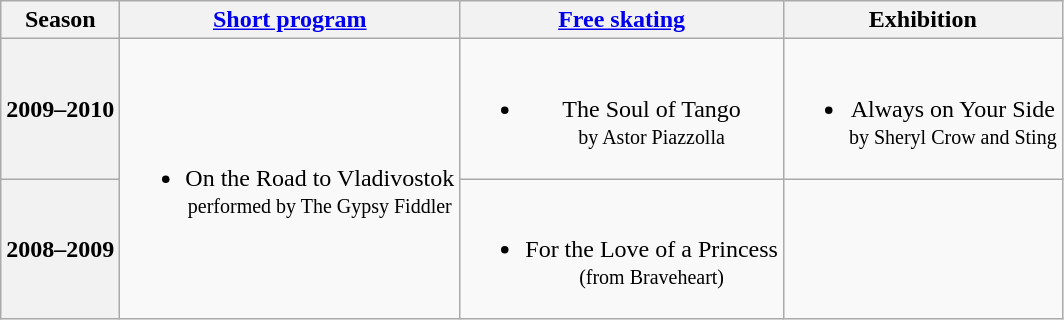<table class=wikitable style=text-align:center>
<tr>
<th>Season</th>
<th><a href='#'>Short program</a></th>
<th><a href='#'>Free skating</a></th>
<th>Exhibition</th>
</tr>
<tr>
<th>2009–2010 <br> </th>
<td rowspan=2><br><ul><li>On the Road to Vladivostok <br><small> performed by The Gypsy Fiddler </small></li></ul></td>
<td><br><ul><li>The Soul of Tango <br><small> by Astor Piazzolla </small></li></ul></td>
<td><br><ul><li>Always on Your Side <br><small> by Sheryl Crow and Sting </small></li></ul></td>
</tr>
<tr>
<th>2008–2009 <br> </th>
<td><br><ul><li>For the Love of a Princess <br><small> (from Braveheart) </small></li></ul></td>
<td></td>
</tr>
</table>
